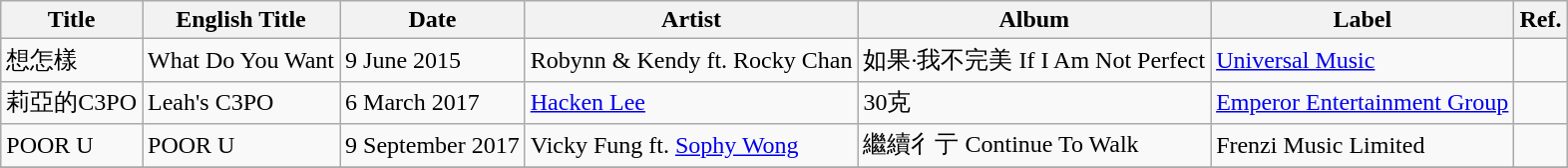<table class="wikitable">
<tr>
<th scope="col">Title</th>
<th scope="col">English Title</th>
<th scope="col">Date</th>
<th scope="col">Artist</th>
<th scope="col">Album</th>
<th scope="col">Label</th>
<th scope="col">Ref.</th>
</tr>
<tr>
<td>想怎樣</td>
<td>What Do You Want</td>
<td>9 June 2015</td>
<td>Robynn & Kendy ft. Rocky Chan</td>
<td>如果·我不完美 If I Am Not Perfect</td>
<td><a href='#'>Universal Music</a></td>
<td></td>
</tr>
<tr>
<td>莉亞的C3PO</td>
<td>Leah's C3PO</td>
<td>6 March 2017</td>
<td><a href='#'>Hacken Lee</a></td>
<td>30克</td>
<td><a href='#'>Emperor Entertainment Group</a></td>
<td></td>
</tr>
<tr>
<td>POOR U</td>
<td>POOR U</td>
<td>9 September 2017</td>
<td>Vicky Fung ft. <a href='#'>Sophy Wong</a></td>
<td>繼續彳亍 Continue To Walk</td>
<td>Frenzi Music Limited</td>
<td></td>
</tr>
<tr>
</tr>
</table>
